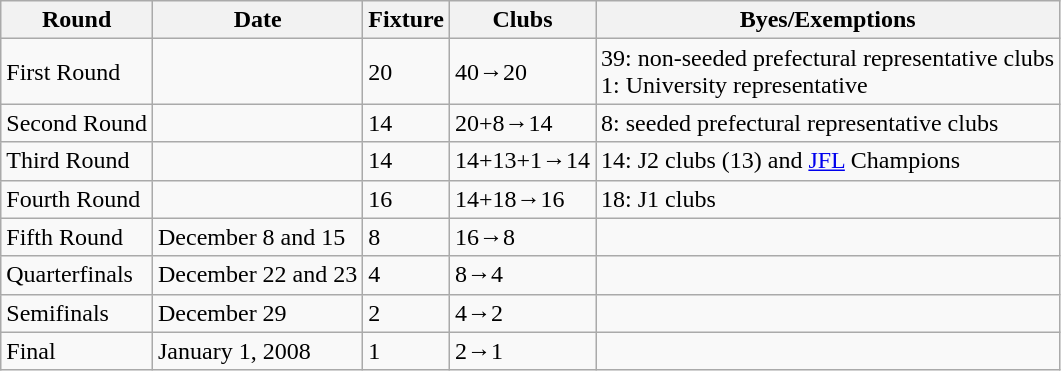<table class="wikitable">
<tr>
<th>Round</th>
<th>Date</th>
<th>Fixture</th>
<th>Clubs</th>
<th>Byes/Exemptions</th>
</tr>
<tr>
<td>First Round</td>
<td></td>
<td>20</td>
<td>40→20</td>
<td>39: non-seeded prefectural representative clubs<br>1: University representative</td>
</tr>
<tr>
<td>Second Round</td>
<td></td>
<td>14</td>
<td>20+8→14</td>
<td>8: seeded prefectural representative clubs</td>
</tr>
<tr>
<td>Third Round</td>
<td></td>
<td>14</td>
<td>14+13+1→14</td>
<td>14: J2 clubs (13) and <a href='#'>JFL</a> Champions</td>
</tr>
<tr>
<td>Fourth Round</td>
<td></td>
<td>16</td>
<td>14+18→16</td>
<td>18: J1 clubs</td>
</tr>
<tr>
<td>Fifth Round</td>
<td>December 8 and 15</td>
<td>8</td>
<td>16→8</td>
<td></td>
</tr>
<tr>
<td>Quarterfinals</td>
<td>December 22 and 23</td>
<td>4</td>
<td>8→4</td>
<td></td>
</tr>
<tr>
<td>Semifinals</td>
<td>December 29</td>
<td>2</td>
<td>4→2</td>
<td></td>
</tr>
<tr>
<td>Final</td>
<td>January 1, 2008</td>
<td>1</td>
<td>2→1</td>
<td></td>
</tr>
</table>
